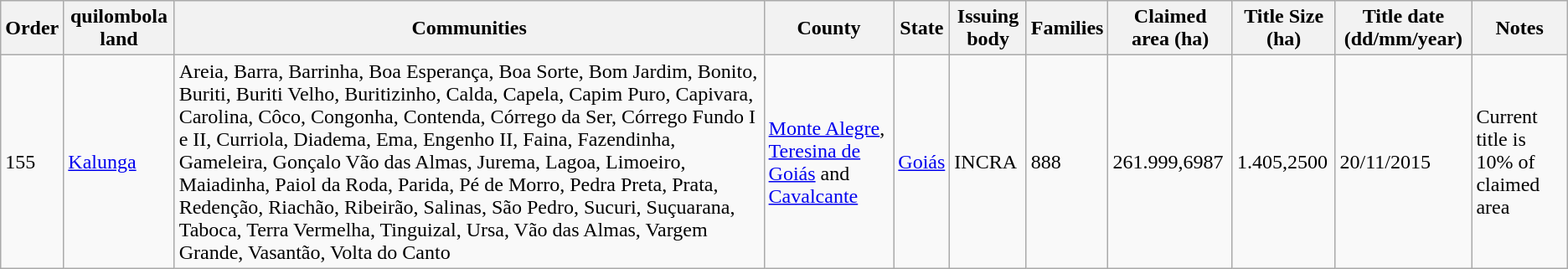<table class="wikitable sortable">
<tr>
<th>Order</th>
<th>quilombola land</th>
<th>Communities</th>
<th>County</th>
<th>State</th>
<th>Issuing body</th>
<th>Families</th>
<th>Claimed area (ha)</th>
<th>Title Size (ha)</th>
<th>Title date (dd/mm/year)</th>
<th>Notes</th>
</tr>
<tr>
<td rowspan="7">155</td>
<td rowspan="7"><a href='#'>Kalunga</a></td>
<td rowspan="7">Areia, Barra, Barrinha, Boa Esperança, Boa Sorte, Bom Jardim, Bonito, Buriti, Buriti Velho, Buritizinho, Calda, Capela, Capim Puro, Capivara, Carolina, Côco, Congonha, Contenda, Córrego da Ser, Córrego Fundo I e II, Curriola, Diadema, Ema, Engenho II, Faina, Fazendinha, Gameleira, Gonçalo Vão das Almas, Jurema, Lagoa, Limoeiro, Maiadinha, Paiol da Roda, Parida, Pé de Morro, Pedra Preta, Prata, Redenção, Riachão, Ribeirão, Salinas, São Pedro, Sucuri, Suçuarana, Taboca, Terra Vermelha, Tinguizal, Ursa, Vão das Almas, Vargem Grande, Vasantão, Volta do Canto</td>
<td rowspan="7"><a href='#'>Monte Alegre</a>, <a href='#'>Teresina de Goiás</a> and <a href='#'>Cavalcante</a></td>
<td rowspan="7"><a href='#'>Goiás</a></td>
<td rowspan="7">INCRA</td>
<td rowspan="7">888</td>
<td rowspan="7">261.999,6987</td>
<td>1.405,2500</td>
<td>20/11/2015</td>
<td rowspan="7">Current title is 10% of claimed area</td>
</tr>
</table>
